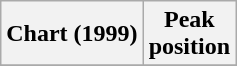<table class="wikitable">
<tr>
<th>Chart (1999)</th>
<th>Peak<br>position</th>
</tr>
<tr>
</tr>
</table>
